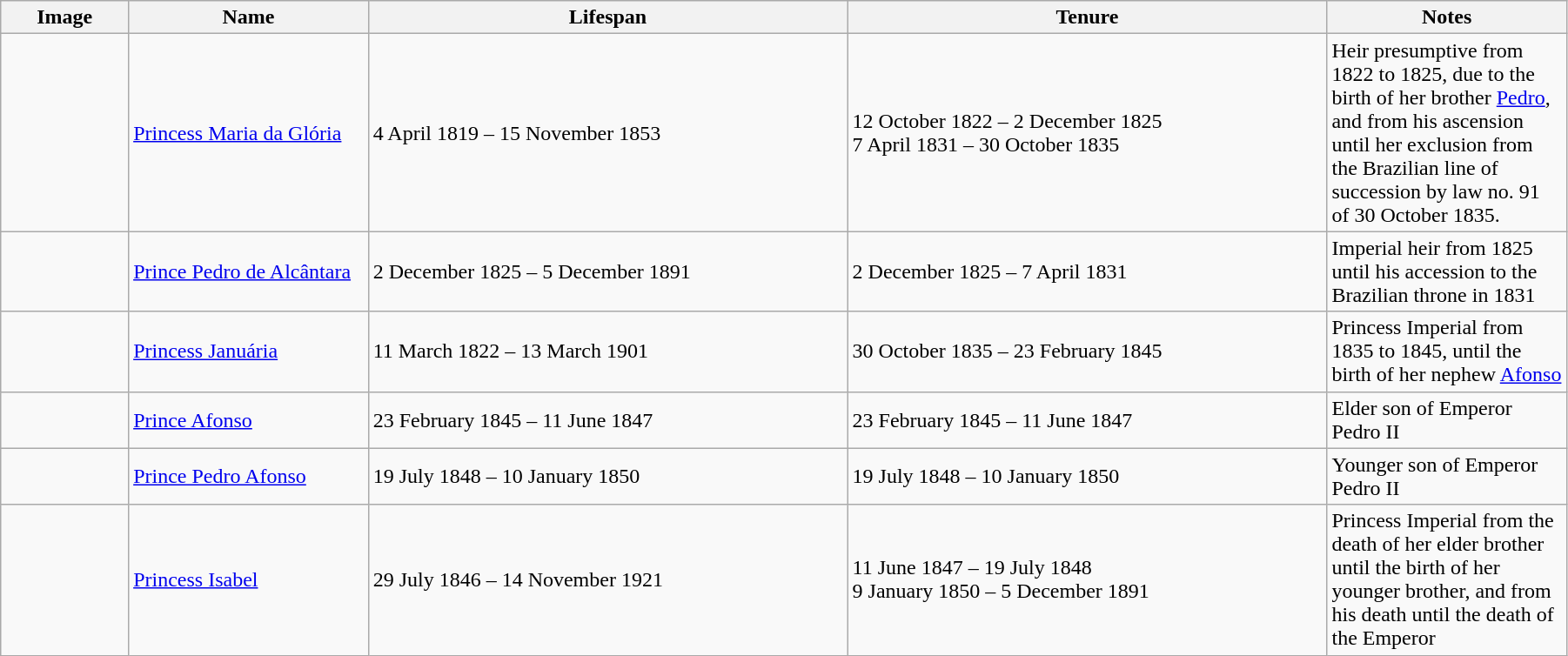<table class="wikitable" width="95%">
<tr>
<th width = "8%">Image</th>
<th width = "15%">Name</th>
<th width = "30%">Lifespan</th>
<th width = "30%">Tenure</th>
<th width = "15%">Notes</th>
</tr>
<tr>
<td></td>
<td><a href='#'>Princess Maria da Glória</a></td>
<td>4 April 1819 – 15 November 1853</td>
<td>12 October 1822 – 2 December 1825 <br> 7 April 1831 – 30 October 1835</td>
<td>Heir presumptive from 1822 to 1825, due to the birth of her brother <a href='#'>Pedro</a>, and from his ascension until her exclusion from the Brazilian line of succession by law no. 91 of 30 October 1835.</td>
</tr>
<tr>
<td></td>
<td><a href='#'>Prince Pedro de Alcântara</a></td>
<td>2 December 1825 – 5 December 1891</td>
<td>2 December 1825 – 7 April 1831</td>
<td>Imperial heir from 1825 until his accession to the Brazilian throne in 1831</td>
</tr>
<tr>
<td></td>
<td><a href='#'>Princess Januária</a></td>
<td>11 March 1822 – 13 March 1901</td>
<td>30 October 1835 – 23 February 1845</td>
<td>Princess Imperial from 1835 to 1845, until the birth of her nephew <a href='#'>Afonso</a></td>
</tr>
<tr>
<td></td>
<td><a href='#'>Prince Afonso</a></td>
<td>23 February 1845 – 11 June 1847</td>
<td>23 February 1845 – 11 June 1847</td>
<td>Elder son of Emperor Pedro II</td>
</tr>
<tr>
<td></td>
<td><a href='#'>Prince Pedro Afonso</a></td>
<td>19 July 1848 – 10 January 1850</td>
<td>19 July 1848 – 10 January 1850</td>
<td>Younger son of Emperor Pedro II</td>
</tr>
<tr>
<td></td>
<td><a href='#'>Princess Isabel</a></td>
<td>29 July 1846 – 14 November 1921</td>
<td>11 June 1847 – 19 July 1848 <br> 9 January 1850 – 5 December 1891</td>
<td>Princess Imperial from the death of her elder brother until the birth of her younger brother, and from his death until the death of the Emperor</td>
</tr>
</table>
